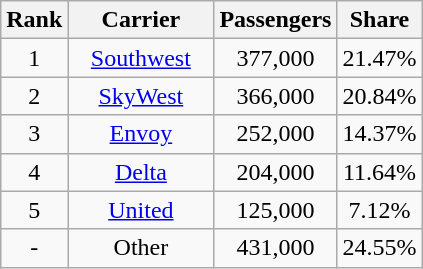<table class="wikitable sortable" style="text-align: center;">
<tr>
<th>Rank</th>
<th style="width:90px;">Carrier</th>
<th>Passengers</th>
<th>Share</th>
</tr>
<tr>
<td>1</td>
<td><a href='#'>Southwest</a></td>
<td>377,000</td>
<td>21.47%</td>
</tr>
<tr>
<td>2</td>
<td><a href='#'>SkyWest</a></td>
<td>366,000</td>
<td>20.84%</td>
</tr>
<tr>
<td>3</td>
<td><a href='#'>Envoy</a></td>
<td>252,000</td>
<td>14.37%</td>
</tr>
<tr>
<td>4</td>
<td><a href='#'>Delta</a></td>
<td>204,000</td>
<td>11.64%</td>
</tr>
<tr>
<td>5</td>
<td><a href='#'>United</a></td>
<td>125,000</td>
<td>7.12%</td>
</tr>
<tr>
<td>-</td>
<td>Other</td>
<td>431,000</td>
<td>24.55%</td>
</tr>
</table>
